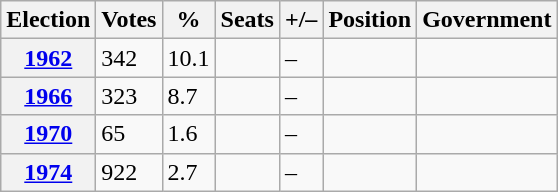<table class=wikitable>
<tr>
<th>Election</th>
<th>Votes</th>
<th>%</th>
<th>Seats</th>
<th>+/–</th>
<th>Position</th>
<th>Government</th>
</tr>
<tr>
<th><a href='#'>1962</a></th>
<td>342</td>
<td>10.1</td>
<td></td>
<td>–</td>
<td></td>
<td></td>
</tr>
<tr>
<th><a href='#'>1966</a></th>
<td>323</td>
<td>8.7</td>
<td></td>
<td>–</td>
<td></td>
<td></td>
</tr>
<tr>
<th><a href='#'>1970</a></th>
<td>65</td>
<td>1.6</td>
<td></td>
<td>–</td>
<td></td>
<td></td>
</tr>
<tr>
<th><a href='#'>1974</a></th>
<td>922</td>
<td>2.7</td>
<td></td>
<td>–</td>
<td></td>
<td></td>
</tr>
</table>
